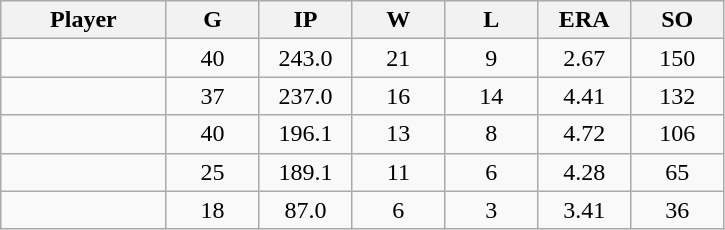<table class="wikitable sortable">
<tr>
<th bgcolor="#DDDDFF" width="16%">Player</th>
<th bgcolor="#DDDDFF" width="9%">G</th>
<th bgcolor="#DDDDFF" width="9%">IP</th>
<th bgcolor="#DDDDFF" width="9%">W</th>
<th bgcolor="#DDDDFF" width="9%">L</th>
<th bgcolor="#DDDDFF" width="9%">ERA</th>
<th bgcolor="#DDDDFF" width="9%">SO</th>
</tr>
<tr align="center">
<td></td>
<td>40</td>
<td>243.0</td>
<td>21</td>
<td>9</td>
<td>2.67</td>
<td>150</td>
</tr>
<tr align="center">
<td></td>
<td>37</td>
<td>237.0</td>
<td>16</td>
<td>14</td>
<td>4.41</td>
<td>132</td>
</tr>
<tr align="center">
<td></td>
<td>40</td>
<td>196.1</td>
<td>13</td>
<td>8</td>
<td>4.72</td>
<td>106</td>
</tr>
<tr align="center">
<td></td>
<td>25</td>
<td>189.1</td>
<td>11</td>
<td>6</td>
<td>4.28</td>
<td>65</td>
</tr>
<tr align="center">
<td></td>
<td>18</td>
<td>87.0</td>
<td>6</td>
<td>3</td>
<td>3.41</td>
<td>36</td>
</tr>
</table>
